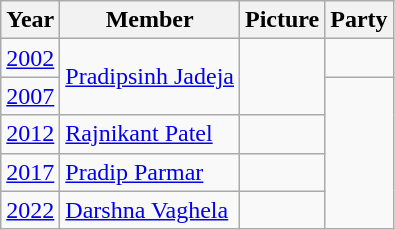<table class="wikitable sortable">
<tr>
<th>Year</th>
<th>Member</th>
<th>Picture</th>
<th colspan="2">Party</th>
</tr>
<tr>
<td><a href='#'>2002</a></td>
<td rowspan=2><a href='#'>Pradipsinh Jadeja</a></td>
<td rowspan=2></td>
<td></td>
</tr>
<tr>
<td><a href='#'>2007</a></td>
</tr>
<tr>
<td><a href='#'>2012</a></td>
<td><a href='#'>Rajnikant Patel</a></td>
<td></td>
</tr>
<tr>
<td><a href='#'>2017</a></td>
<td><a href='#'>Pradip Parmar</a></td>
<td></td>
</tr>
<tr>
<td><a href='#'>2022</a></td>
<td><a href='#'>Darshna Vaghela</a></td>
<td></td>
</tr>
</table>
